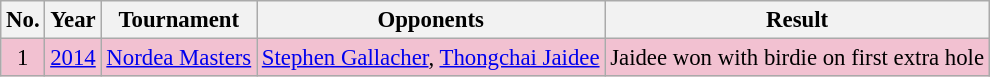<table class="wikitable" style="font-size:95%;">
<tr>
<th>No.</th>
<th>Year</th>
<th>Tournament</th>
<th>Opponents</th>
<th>Result</th>
</tr>
<tr style="background:#F2C1D1;">
<td align=center>1</td>
<td><a href='#'>2014</a></td>
<td><a href='#'>Nordea Masters</a></td>
<td> <a href='#'>Stephen Gallacher</a>,  <a href='#'>Thongchai Jaidee</a></td>
<td>Jaidee won with birdie on first extra hole</td>
</tr>
</table>
